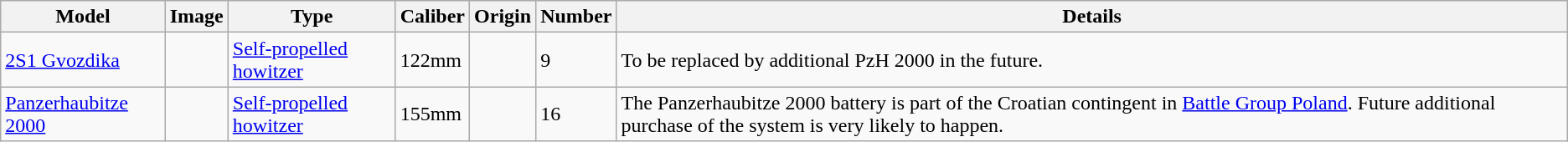<table class="wikitable">
<tr>
<th>Model</th>
<th>Image</th>
<th>Type</th>
<th>Caliber</th>
<th>Origin</th>
<th>Number</th>
<th>Details</th>
</tr>
<tr>
<td><a href='#'>2S1 Gvozdika</a></td>
<td></td>
<td><a href='#'>Self-propelled howitzer</a></td>
<td>122mm</td>
<td></td>
<td>9</td>
<td>To be replaced by additional PzH 2000 in the future.</td>
</tr>
<tr>
<td><a href='#'>Panzerhaubitze 2000</a></td>
<td></td>
<td><a href='#'>Self-propelled howitzer</a></td>
<td>155mm</td>
<td></td>
<td>16</td>
<td>The Panzerhaubitze 2000 battery is part of the Croatian contingent in <a href='#'>Battle Group Poland</a>. Future additional purchase of the system is very likely to happen.</td>
</tr>
</table>
